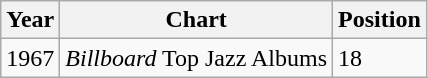<table class="wikitable">
<tr>
<th>Year</th>
<th>Chart</th>
<th>Position</th>
</tr>
<tr>
<td>1967</td>
<td><em>Billboard</em> Top Jazz Albums</td>
<td>18</td>
</tr>
</table>
